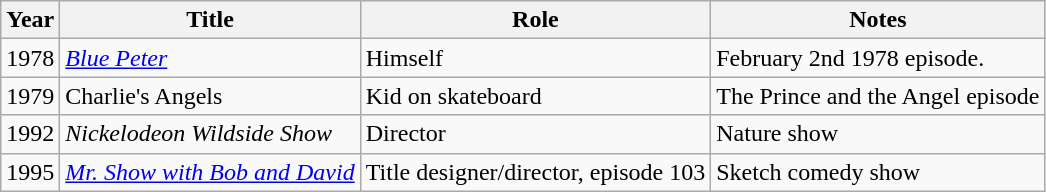<table class="wikitable sortable">
<tr>
<th>Year</th>
<th>Title</th>
<th>Role</th>
<th>Notes</th>
</tr>
<tr>
<td>1978</td>
<td><em><a href='#'>Blue Peter</a></em></td>
<td>Himself</td>
<td>February 2nd 1978 episode.</td>
</tr>
<tr>
<td>1979</td>
<td>Charlie's Angels</td>
<td>Kid on skateboard</td>
<td>The Prince and the Angel episode</td>
</tr>
<tr>
<td>1992</td>
<td><em>Nickelodeon Wildside Show</em></td>
<td>Director</td>
<td>Nature show</td>
</tr>
<tr>
<td>1995</td>
<td><em><a href='#'>Mr. Show with Bob and David</a></em></td>
<td>Title designer/director, episode 103</td>
<td>Sketch comedy show</td>
</tr>
</table>
